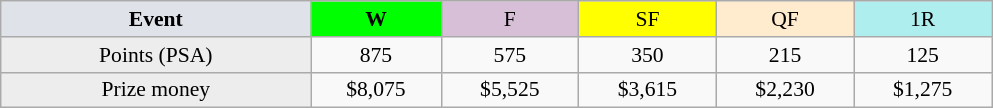<table class=wikitable style=font-size:90%;text-align:center>
<tr>
<td style="width:200px; background:#dfe2e9;"><strong>Event</strong></td>
<td style="width:80px; background:lime;"><strong>W</strong></td>
<td style="width:85px; background:thistle;">F</td>
<td style="width:85px; background:#ff0;">SF</td>
<td style="width:85px; background:#ffebcd;">QF</td>
<td style="width:85px; background:#afeeee;">1R</td>
</tr>
<tr>
<td style="background:#ededed;">Points (PSA)</td>
<td>875</td>
<td>575</td>
<td>350</td>
<td>215</td>
<td>125</td>
</tr>
<tr>
<td style="background:#ededed;">Prize money</td>
<td>$8,075</td>
<td>$5,525</td>
<td>$3,615</td>
<td>$2,230</td>
<td>$1,275</td>
</tr>
</table>
